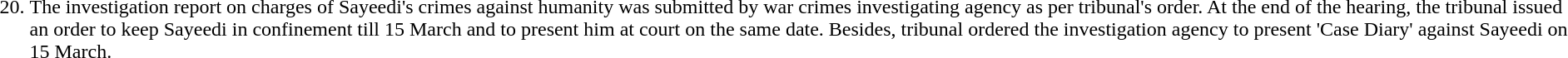<table>
<tr valign=top>
<td>20.</td>
<td>The investigation report on charges of Sayeedi's crimes against humanity was submitted by war crimes investigating agency as per tribunal's order. At the end of the hearing, the tribunal issued an order to keep Sayeedi in confinement till 15 March and to present him at court on the same date. Besides, tribunal ordered the investigation agency to present 'Case Diary' against Sayeedi on 15 March.</td>
</tr>
</table>
